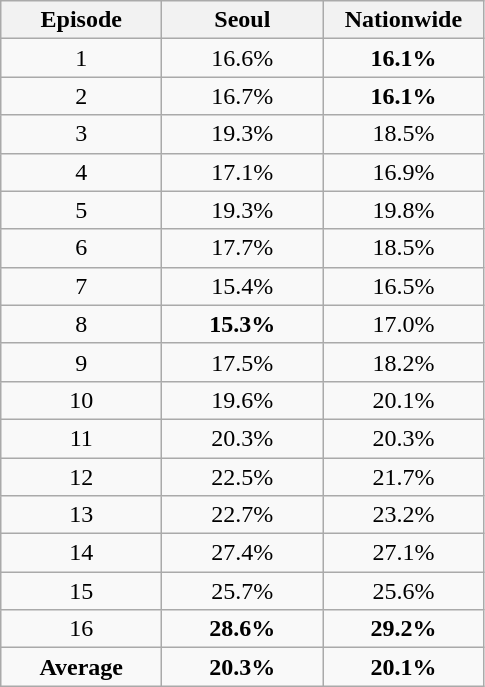<table class="wikitable">
<tr>
<th width=100>Episode</th>
<th width=100>Seoul</th>
<th width=100>Nationwide</th>
</tr>
<tr align=center>
<td>1</td>
<td>16.6%</td>
<td><span> <strong>16.1%</strong></span></td>
</tr>
<tr align=center>
<td>2</td>
<td>16.7%</td>
<td><span> <strong>16.1%</strong></span></td>
</tr>
<tr align=center>
<td>3</td>
<td>19.3%</td>
<td>18.5%</td>
</tr>
<tr align=center>
<td>4</td>
<td>17.1%</td>
<td>16.9%</td>
</tr>
<tr align=center>
<td>5</td>
<td>19.3%</td>
<td>19.8%</td>
</tr>
<tr align=center>
<td>6</td>
<td>17.7%</td>
<td>18.5%</td>
</tr>
<tr align=center>
<td>7</td>
<td>15.4%</td>
<td>16.5%</td>
</tr>
<tr align=center>
<td>8</td>
<td><span> <strong>15.3%</strong></span></td>
<td>17.0%</td>
</tr>
<tr align=center>
<td>9</td>
<td>17.5%</td>
<td>18.2%</td>
</tr>
<tr align=center>
<td>10</td>
<td>19.6%</td>
<td>20.1%</td>
</tr>
<tr align=center>
<td>11</td>
<td>20.3%</td>
<td>20.3%</td>
</tr>
<tr align=center>
<td>12</td>
<td>22.5%</td>
<td>21.7%</td>
</tr>
<tr align=center>
<td>13</td>
<td>22.7%</td>
<td>23.2%</td>
</tr>
<tr align=center>
<td>14</td>
<td>27.4%</td>
<td>27.1%</td>
</tr>
<tr align=center>
<td>15</td>
<td>25.7%</td>
<td>25.6%</td>
</tr>
<tr align=center>
<td>16</td>
<td><span> <strong>28.6%</strong></span></td>
<td><span> <strong>29.2%</strong></span></td>
</tr>
<tr align="center">
<td><strong>Average</strong></td>
<td><strong>20.3%</strong></td>
<td><strong>20.1%</strong></td>
</tr>
</table>
